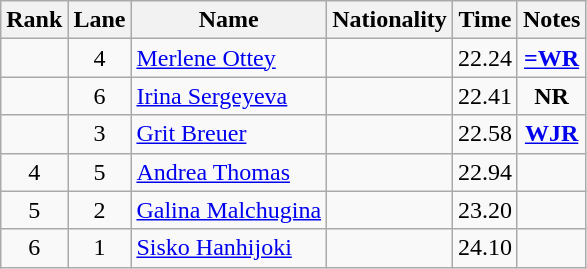<table class="wikitable sortable" style="text-align:center">
<tr>
<th>Rank</th>
<th>Lane</th>
<th>Name</th>
<th>Nationality</th>
<th>Time</th>
<th>Notes</th>
</tr>
<tr>
<td></td>
<td>4</td>
<td align="left"><a href='#'>Merlene Ottey</a></td>
<td align=left></td>
<td>22.24</td>
<td><strong><a href='#'>=WR</a></strong></td>
</tr>
<tr>
<td></td>
<td>6</td>
<td align="left"><a href='#'>Irina Sergeyeva</a></td>
<td align=left></td>
<td>22.41</td>
<td><strong>NR</strong></td>
</tr>
<tr>
<td></td>
<td>3</td>
<td align="left"><a href='#'>Grit Breuer</a></td>
<td align=left></td>
<td>22.58</td>
<td><strong><a href='#'>WJR</a></strong></td>
</tr>
<tr>
<td>4</td>
<td>5</td>
<td align="left"><a href='#'>Andrea Thomas</a></td>
<td align=left></td>
<td>22.94</td>
<td></td>
</tr>
<tr>
<td>5</td>
<td>2</td>
<td align="left"><a href='#'>Galina Malchugina</a></td>
<td align=left></td>
<td>23.20</td>
<td></td>
</tr>
<tr>
<td>6</td>
<td>1</td>
<td align="left"><a href='#'>Sisko Hanhijoki</a></td>
<td align=left></td>
<td>24.10</td>
<td></td>
</tr>
</table>
